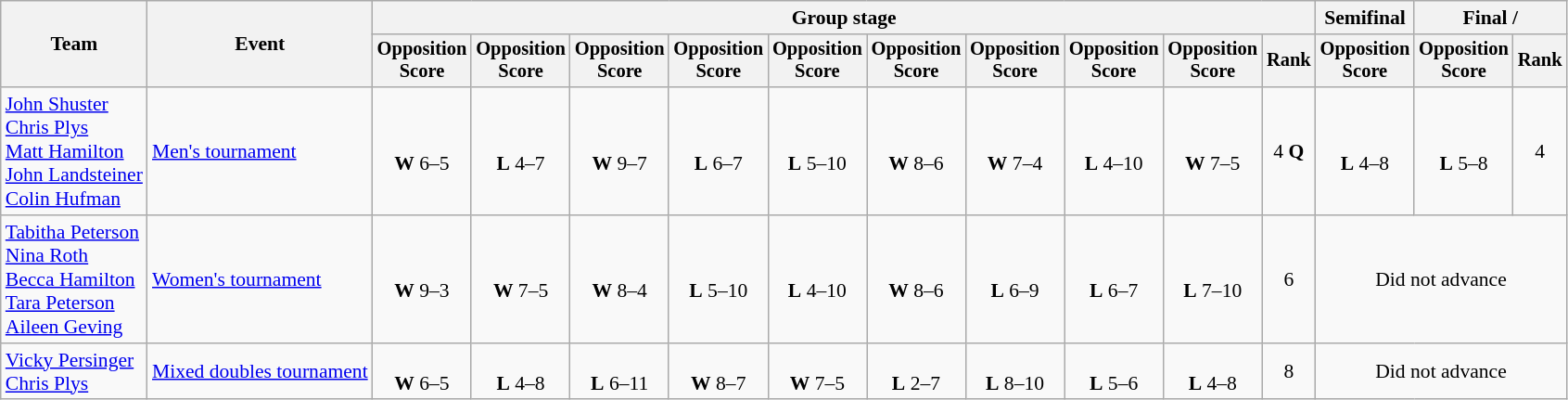<table class=wikitable style=font-size:90%;text-align:center>
<tr>
<th rowspan=2>Team</th>
<th rowspan=2>Event</th>
<th colspan=10>Group stage</th>
<th>Semifinal</th>
<th colspan=2>Final / </th>
</tr>
<tr style=font-size:95%>
<th>Opposition<br>Score</th>
<th>Opposition<br>Score</th>
<th>Opposition<br>Score</th>
<th>Opposition<br>Score</th>
<th>Opposition<br>Score</th>
<th>Opposition<br>Score</th>
<th>Opposition<br>Score</th>
<th>Opposition<br>Score</th>
<th>Opposition<br>Score</th>
<th>Rank</th>
<th>Opposition<br>Score</th>
<th>Opposition<br>Score</th>
<th>Rank</th>
</tr>
<tr>
<td align=left><a href='#'>John Shuster</a><br><a href='#'>Chris Plys</a><br><a href='#'>Matt Hamilton</a><br><a href='#'>John Landsteiner</a><br><a href='#'>Colin Hufman</a></td>
<td align=left><a href='#'>Men's tournament</a></td>
<td><br><strong>W</strong> 6–5</td>
<td><br><strong>L</strong> 4–7</td>
<td><br><strong>W</strong> 9–7</td>
<td><br><strong>L</strong> 6–7</td>
<td><br><strong>L</strong> 5–10</td>
<td><br><strong>W</strong> 8–6</td>
<td><br><strong>W</strong> 7–4</td>
<td><br><strong>L</strong> 4–10</td>
<td><br><strong>W</strong> 7–5</td>
<td>4 <strong>Q</strong></td>
<td><br><strong>L</strong> 4–8</td>
<td><br><strong>L</strong> 5–8</td>
<td>4</td>
</tr>
<tr>
<td align=left><a href='#'>Tabitha Peterson</a><br><a href='#'>Nina Roth</a><br><a href='#'>Becca Hamilton</a><br><a href='#'>Tara Peterson</a><br><a href='#'>Aileen Geving</a></td>
<td align=left><a href='#'>Women's tournament</a></td>
<td><br><strong>W</strong> 9–3</td>
<td><br><strong>W</strong> 7–5</td>
<td><br><strong>W</strong> 8–4</td>
<td><br><strong>L</strong> 5–10</td>
<td><br><strong>L</strong> 4–10</td>
<td><br><strong>W</strong> 8–6</td>
<td><br><strong>L</strong> 6–9</td>
<td><br><strong>L</strong> 6–7</td>
<td><br><strong>L</strong> 7–10</td>
<td>6</td>
<td colspan=3>Did not advance</td>
</tr>
<tr>
<td align=left><a href='#'>Vicky Persinger</a><br><a href='#'>Chris Plys</a></td>
<td align=left><a href='#'>Mixed doubles tournament</a></td>
<td><br><strong>W</strong> 6–5</td>
<td><br><strong>L</strong> 4–8</td>
<td><br><strong>L</strong> 6–11</td>
<td><br><strong>W</strong> 8–7</td>
<td><br><strong>W</strong> 7–5</td>
<td><br><strong>L</strong> 2–7</td>
<td><br><strong>L</strong> 8–10</td>
<td><br><strong>L</strong> 5–6</td>
<td><br><strong>L</strong> 4–8</td>
<td>8</td>
<td colspan=3>Did not advance</td>
</tr>
</table>
